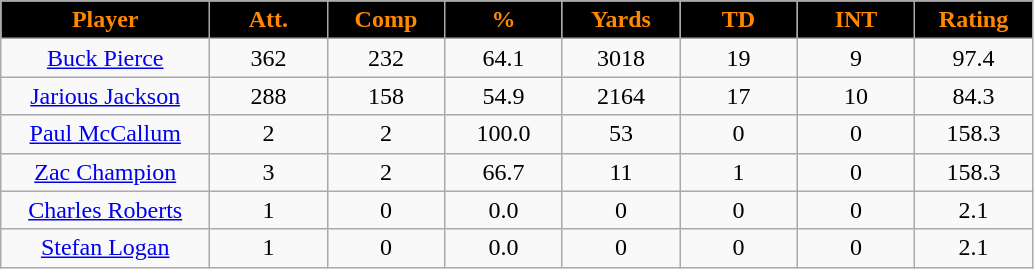<table class="wikitable sortable">
<tr>
<th style="background:black;color:#FF8800;" width="16%">Player</th>
<th style="background:black;color:#FF8800;" width="9%">Att.</th>
<th style="background:black;color:#FF8800;" width="9%">Comp</th>
<th style="background:black;color:#FF8800;" width="9%">%</th>
<th style="background:black;color:#FF8800;" width="9%">Yards</th>
<th style="background:black;color:#FF8800;" width="9%">TD</th>
<th style="background:black;color:#FF8800;" width="9%">INT</th>
<th style="background:black;color:#FF8800;" width="9%">Rating</th>
</tr>
<tr align="center">
<td><a href='#'>Buck Pierce</a></td>
<td>362</td>
<td>232</td>
<td>64.1</td>
<td>3018</td>
<td>19</td>
<td>9</td>
<td>97.4</td>
</tr>
<tr align="center">
<td><a href='#'>Jarious Jackson</a></td>
<td>288</td>
<td>158</td>
<td>54.9</td>
<td>2164</td>
<td>17</td>
<td>10</td>
<td>84.3</td>
</tr>
<tr align="center">
<td><a href='#'>Paul McCallum</a></td>
<td>2</td>
<td>2</td>
<td>100.0</td>
<td>53</td>
<td>0</td>
<td>0</td>
<td>158.3</td>
</tr>
<tr align="center">
<td><a href='#'>Zac Champion</a></td>
<td>3</td>
<td>2</td>
<td>66.7</td>
<td>11</td>
<td>1</td>
<td>0</td>
<td>158.3</td>
</tr>
<tr align="center">
<td><a href='#'>Charles Roberts</a></td>
<td>1</td>
<td>0</td>
<td>0.0</td>
<td>0</td>
<td>0</td>
<td>0</td>
<td>2.1</td>
</tr>
<tr align="center">
<td><a href='#'>Stefan Logan</a></td>
<td>1</td>
<td>0</td>
<td>0.0</td>
<td>0</td>
<td>0</td>
<td>0</td>
<td>2.1</td>
</tr>
</table>
